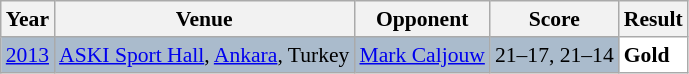<table class="sortable wikitable" style="font-size: 90%;">
<tr>
<th>Year</th>
<th>Venue</th>
<th>Opponent</th>
<th>Score</th>
<th>Result</th>
</tr>
<tr style="background:#AABBCC">
<td align="center"><a href='#'>2013</a></td>
<td align="left"><a href='#'>ASKI Sport Hall</a>, <a href='#'>Ankara</a>, Turkey</td>
<td align="left"> <a href='#'>Mark Caljouw</a></td>
<td align="left">21–17, 21–14</td>
<td style="text-align:left; background:white"> <strong>Gold</strong></td>
</tr>
</table>
